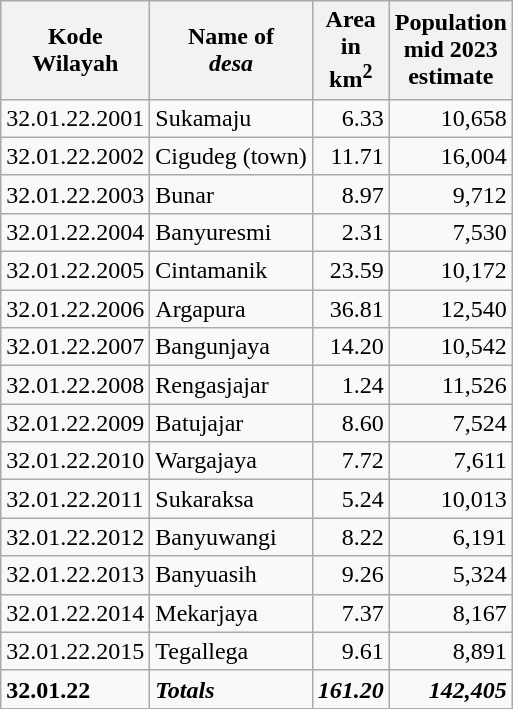<table class="wikitable">
<tr>
<th>Kode <br>Wilayah</th>
<th>Name of <br> <em>desa</em></th>
<th>Area <br>in <br>km<sup>2</sup></th>
<th>Population<br>mid 2023<br>estimate</th>
</tr>
<tr>
<td>32.01.22.2001</td>
<td>Sukamaju</td>
<td align="right">6.33</td>
<td align="right">10,658</td>
</tr>
<tr>
<td>32.01.22.2002</td>
<td>Cigudeg (town)</td>
<td align="right">11.71</td>
<td align="right">16,004</td>
</tr>
<tr>
<td>32.01.22.2003</td>
<td>Bunar</td>
<td align="right">8.97</td>
<td align="right">9,712</td>
</tr>
<tr>
<td>32.01.22.2004</td>
<td>Banyuresmi</td>
<td align="right">2.31</td>
<td align="right">7,530</td>
</tr>
<tr>
<td>32.01.22.2005</td>
<td>Cintamanik</td>
<td align="right">23.59</td>
<td align="right">10,172</td>
</tr>
<tr>
<td>32.01.22.2006</td>
<td>Argapura</td>
<td align="right">36.81</td>
<td align="right">12,540</td>
</tr>
<tr>
<td>32.01.22.2007</td>
<td>Bangunjaya</td>
<td align="right">14.20</td>
<td align="right">10,542</td>
</tr>
<tr>
<td>32.01.22.2008</td>
<td>Rengasjajar</td>
<td align="right">1.24</td>
<td align="right">11,526</td>
</tr>
<tr>
<td>32.01.22.2009</td>
<td>Batujajar</td>
<td align="right">8.60</td>
<td align="right">7,524</td>
</tr>
<tr>
<td>32.01.22.2010</td>
<td>Wargajaya</td>
<td align="right">7.72</td>
<td align="right">7,611</td>
</tr>
<tr>
<td>32.01.22.2011</td>
<td>Sukaraksa</td>
<td align="right">5.24</td>
<td align="right">10,013</td>
</tr>
<tr>
<td>32.01.22.2012</td>
<td>Banyuwangi</td>
<td align="right">8.22</td>
<td align="right">6,191</td>
</tr>
<tr>
<td>32.01.22.2013</td>
<td>Banyuasih</td>
<td align="right">9.26</td>
<td align="right">5,324</td>
</tr>
<tr>
<td>32.01.22.2014</td>
<td>Mekarjaya</td>
<td align="right">7.37</td>
<td align="right">8,167</td>
</tr>
<tr>
<td>32.01.22.2015</td>
<td>Tegallega</td>
<td align="right">9.61</td>
<td align="right">8,891</td>
</tr>
<tr>
<td><strong>32.01.22</strong></td>
<td><strong><em>Totals</em></strong></td>
<td align="right"><strong><em>161.20</em></strong></td>
<td align="right"><strong><em>142,405</em></strong></td>
</tr>
</table>
